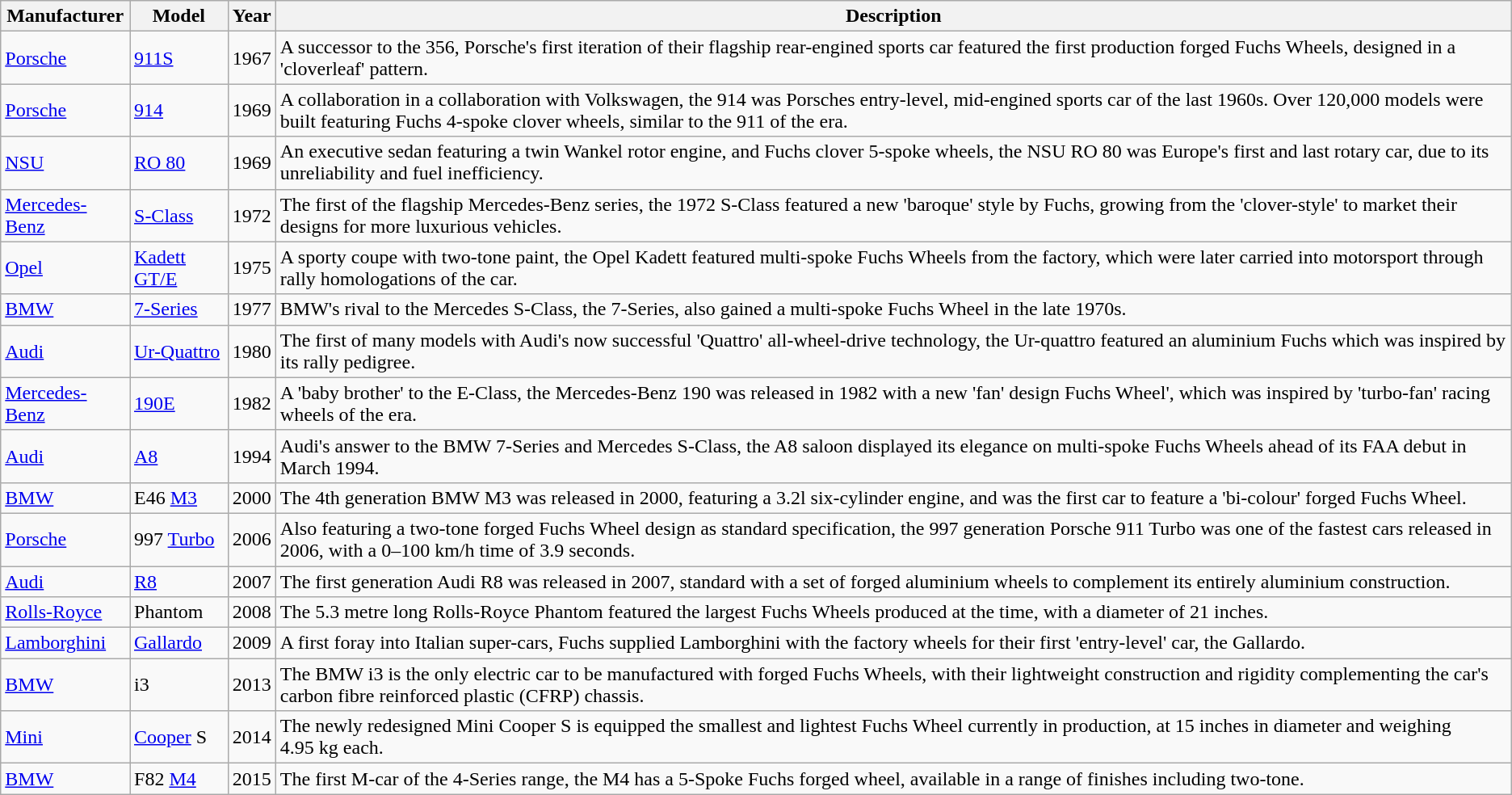<table class="wikitable">
<tr>
<th>Manufacturer</th>
<th>Model</th>
<th>Year</th>
<th>Description</th>
</tr>
<tr>
<td><a href='#'>Porsche</a></td>
<td><a href='#'>911S</a></td>
<td>1967</td>
<td>A successor to the 356, Porsche's first iteration of their flagship rear-engined sports car featured the first production forged Fuchs Wheels, designed in a 'cloverleaf' pattern.</td>
</tr>
<tr>
<td><a href='#'>Porsche</a></td>
<td><a href='#'>914</a></td>
<td>1969</td>
<td>A collaboration in a collaboration with Volkswagen, the 914 was Porsches entry-level, mid-engined sports car of the last 1960s. Over 120,000 models were built featuring Fuchs 4-spoke clover wheels, similar to the 911 of the era.</td>
</tr>
<tr>
<td><a href='#'>NSU</a></td>
<td><a href='#'>RO 80</a></td>
<td>1969</td>
<td>An executive sedan featuring a twin Wankel rotor engine, and Fuchs clover 5-spoke wheels, the NSU RO 80 was Europe's first and last rotary car, due to its unreliability and fuel inefficiency.</td>
</tr>
<tr>
<td><a href='#'>Mercedes-Benz</a></td>
<td><a href='#'>S-Class</a></td>
<td>1972</td>
<td>The first of the flagship Mercedes-Benz series, the 1972 S-Class featured a new 'baroque' style by Fuchs, growing from the 'clover-style' to market their designs for more luxurious vehicles.</td>
</tr>
<tr>
<td><a href='#'>Opel</a></td>
<td><a href='#'>Kadett GT/E</a></td>
<td>1975</td>
<td>A sporty coupe with two-tone paint, the Opel Kadett featured multi-spoke Fuchs Wheels from the factory, which were later carried into motorsport through rally homologations of the car.</td>
</tr>
<tr>
<td><a href='#'>BMW</a></td>
<td><a href='#'>7-Series</a></td>
<td>1977</td>
<td>BMW's rival to the Mercedes S-Class, the 7-Series, also gained a multi-spoke Fuchs Wheel in the late 1970s.</td>
</tr>
<tr>
<td><a href='#'>Audi</a></td>
<td><a href='#'>Ur-Quattro</a></td>
<td>1980</td>
<td>The first of many models with Audi's now successful 'Quattro' all-wheel-drive technology, the Ur-quattro featured an aluminium Fuchs which was inspired by its rally pedigree.</td>
</tr>
<tr>
<td><a href='#'>Mercedes-Benz</a></td>
<td><a href='#'>190E</a></td>
<td>1982</td>
<td>A 'baby brother' to the E-Class, the Mercedes-Benz 190 was released in 1982 with a new 'fan' design Fuchs Wheel', which was inspired by 'turbo-fan' racing wheels of the era.</td>
</tr>
<tr>
<td><a href='#'>Audi</a></td>
<td><a href='#'>A8</a></td>
<td>1994</td>
<td>Audi's answer to the BMW 7-Series and Mercedes S-Class, the A8 saloon displayed its elegance on multi-spoke Fuchs Wheels ahead of its FAA debut in March 1994.</td>
</tr>
<tr>
<td><a href='#'>BMW</a></td>
<td>E46 <a href='#'>M3</a></td>
<td>2000</td>
<td>The 4th generation BMW M3 was released in 2000, featuring a 3.2l six-cylinder engine, and was the first car to feature a 'bi-colour' forged Fuchs Wheel.</td>
</tr>
<tr>
<td><a href='#'>Porsche</a></td>
<td>997 <a href='#'>Turbo</a></td>
<td>2006</td>
<td>Also featuring a two-tone forged Fuchs Wheel design as standard specification, the 997 generation Porsche 911 Turbo was one of the fastest cars released in 2006, with a 0–100 km/h time of 3.9 seconds.</td>
</tr>
<tr>
<td><a href='#'>Audi</a></td>
<td><a href='#'>R8</a></td>
<td>2007</td>
<td>The first generation Audi R8 was released in 2007, standard with a set of forged aluminium wheels to complement its entirely aluminium construction.</td>
</tr>
<tr>
<td><a href='#'>Rolls-Royce</a></td>
<td>Phantom</td>
<td>2008</td>
<td>The 5.3 metre long Rolls-Royce Phantom featured the largest Fuchs Wheels produced at the time, with a diameter of 21 inches.</td>
</tr>
<tr>
<td><a href='#'>Lamborghini</a></td>
<td><a href='#'>Gallardo</a></td>
<td>2009</td>
<td>A first foray into Italian super-cars, Fuchs supplied Lamborghini with the factory wheels for their first 'entry-level' car, the Gallardo.</td>
</tr>
<tr>
<td><a href='#'>BMW</a></td>
<td>i3</td>
<td>2013</td>
<td>The BMW i3 is the only electric car to be manufactured with forged Fuchs Wheels, with their lightweight construction and rigidity complementing the car's carbon fibre reinforced plastic (CFRP) chassis.</td>
</tr>
<tr>
<td><a href='#'>Mini</a></td>
<td><a href='#'>Cooper</a> S</td>
<td>2014</td>
<td>The newly redesigned Mini Cooper S is equipped the smallest and lightest Fuchs Wheel currently in production, at 15 inches in diameter and weighing 4.95 kg each.</td>
</tr>
<tr>
<td><a href='#'>BMW</a></td>
<td>F82 <a href='#'>M4</a></td>
<td>2015</td>
<td>The first M-car of the 4-Series range, the M4 has a 5-Spoke Fuchs forged wheel, available in a range of finishes including two-tone.</td>
</tr>
</table>
